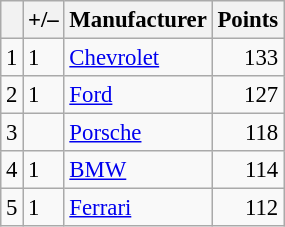<table class="wikitable" style="font-size: 95%;">
<tr>
<th scope="col"></th>
<th scope="col">+/–</th>
<th scope="col">Manufacturer</th>
<th scope="col">Points</th>
</tr>
<tr>
<td align=center>1</td>
<td align="left"> 1</td>
<td> <a href='#'>Chevrolet</a></td>
<td align=right>133</td>
</tr>
<tr>
<td align=center>2</td>
<td align="left"> 1</td>
<td> <a href='#'>Ford</a></td>
<td align=right>127</td>
</tr>
<tr>
<td align=center>3</td>
<td align="left"></td>
<td> <a href='#'>Porsche</a></td>
<td align=right>118</td>
</tr>
<tr>
<td align=center>4</td>
<td align="left"> 1</td>
<td> <a href='#'>BMW</a></td>
<td align=right>114</td>
</tr>
<tr>
<td align=center>5</td>
<td align="left"> 1</td>
<td> <a href='#'>Ferrari</a></td>
<td align=right>112</td>
</tr>
</table>
